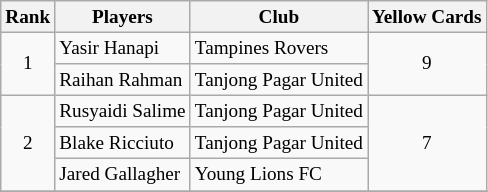<table class="wikitable plainrowheaders sortable" style="font-size:80%">
<tr>
<th>Rank</th>
<th>Players</th>
<th>Club</th>
<th>Yellow Cards</th>
</tr>
<tr>
<td align="center" rowspan="2">1</td>
<td>Yasir Hanapi</td>
<td>Tampines Rovers</td>
<td align="center" rowspan="2">9</td>
</tr>
<tr>
<td>Raihan Rahman</td>
<td>Tanjong Pagar United</td>
</tr>
<tr>
<td align="center" rowspan="3">2</td>
<td>Rusyaidi Salime</td>
<td>Tanjong Pagar United</td>
<td align="center" rowspan="3">7</td>
</tr>
<tr>
<td>Blake Ricciuto</td>
<td>Tanjong Pagar United</td>
</tr>
<tr>
<td>Jared Gallagher</td>
<td>Young Lions FC</td>
</tr>
<tr>
</tr>
</table>
